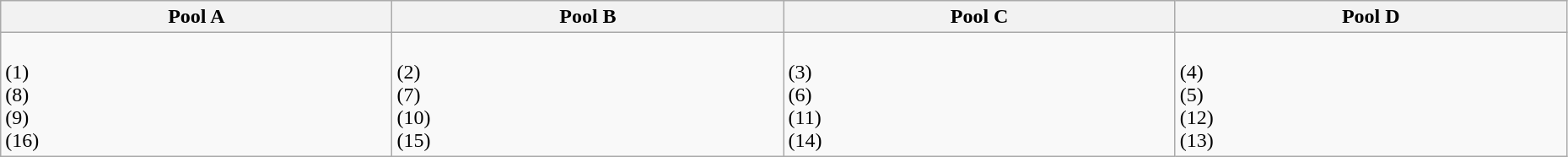<table class="wikitable" width=98%>
<tr>
<th width=25%><strong>Pool A</strong></th>
<th width=25%><strong>Pool B</strong></th>
<th width=25%><strong>Pool C</strong></th>
<th width=25%><strong>Pool D</strong></th>
</tr>
<tr>
<td><br> (1) <br>
 (8) <br>
 (9) <br>
 (16)</td>
<td><br> (2) <br>
 (7)<br> 
 (10)<br> 
 (15)</td>
<td><br> (3) <br> 
 (6) <br> 
 (11) <br> 
 (14)</td>
<td><br> (4) <br>
 (5) <br>
 (12) <br>
 (13)</td>
</tr>
</table>
